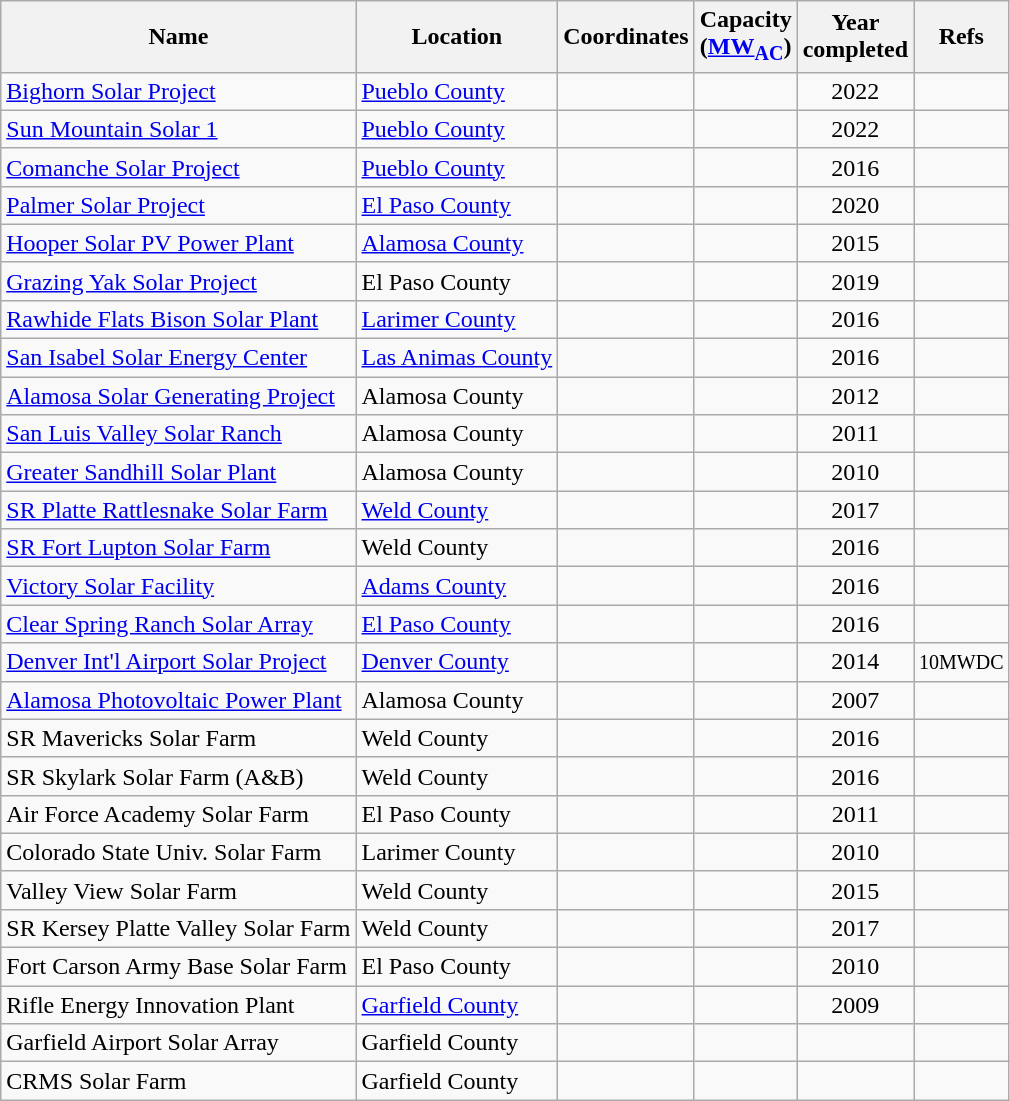<table class="wikitable sortable">
<tr>
<th>Name</th>
<th>Location</th>
<th>Coordinates</th>
<th>Capacity<br>(<a href='#'>MW<sub>AC</sub></a>)</th>
<th>Year<br>completed</th>
<th>Refs</th>
</tr>
<tr>
<td><a href='#'>Bighorn Solar Project</a></td>
<td><a href='#'>Pueblo County</a></td>
<td></td>
<td align="center"></td>
<td align="center">2022</td>
<td></td>
</tr>
<tr>
<td><a href='#'>Sun Mountain Solar 1</a></td>
<td><a href='#'>Pueblo County</a></td>
<td></td>
<td align="center"></td>
<td align="center">2022</td>
<td></td>
</tr>
<tr>
<td><a href='#'>Comanche Solar Project</a></td>
<td><a href='#'>Pueblo County</a></td>
<td></td>
<td align="center"></td>
<td align="center">2016</td>
<td></td>
</tr>
<tr>
<td><a href='#'>Palmer Solar Project</a></td>
<td><a href='#'>El Paso County</a></td>
<td></td>
<td align="center"></td>
<td align="center">2020</td>
<td></td>
</tr>
<tr>
<td><a href='#'>Hooper Solar PV Power Plant</a></td>
<td><a href='#'>Alamosa County</a></td>
<td></td>
<td align="center"></td>
<td align="center">2015</td>
<td></td>
</tr>
<tr>
<td><a href='#'>Grazing Yak Solar Project</a></td>
<td>El Paso County</td>
<td></td>
<td align="center"></td>
<td align="center">2019</td>
<td></td>
</tr>
<tr>
<td><a href='#'>Rawhide Flats Bison Solar Plant</a></td>
<td><a href='#'>Larimer County</a></td>
<td></td>
<td align="center"></td>
<td align="center">2016</td>
<td></td>
</tr>
<tr>
<td><a href='#'>San Isabel Solar Energy Center</a></td>
<td><a href='#'>Las Animas County</a></td>
<td></td>
<td align="center"></td>
<td align="center">2016</td>
<td></td>
</tr>
<tr>
<td><a href='#'>Alamosa Solar Generating Project</a></td>
<td>Alamosa County</td>
<td></td>
<td align="center"></td>
<td align="center">2012</td>
<td></td>
</tr>
<tr>
<td><a href='#'>San Luis Valley Solar Ranch</a></td>
<td>Alamosa County</td>
<td></td>
<td align="center"></td>
<td align="center">2011</td>
<td></td>
</tr>
<tr>
<td><a href='#'>Greater Sandhill Solar Plant</a></td>
<td>Alamosa County</td>
<td></td>
<td align="center"></td>
<td align="center">2010</td>
<td></td>
</tr>
<tr>
<td><a href='#'>SR Platte Rattlesnake Solar Farm</a></td>
<td><a href='#'>Weld County</a></td>
<td></td>
<td align="center"></td>
<td align="center">2017</td>
<td></td>
</tr>
<tr>
<td><a href='#'>SR Fort Lupton Solar Farm</a></td>
<td>Weld County</td>
<td></td>
<td align="center"></td>
<td align="center">2016</td>
<td></td>
</tr>
<tr>
<td><a href='#'>Victory Solar Facility</a></td>
<td><a href='#'>Adams County</a></td>
<td></td>
<td align="center"></td>
<td align="center">2016</td>
<td></td>
</tr>
<tr>
<td><a href='#'>Clear Spring Ranch Solar Array</a></td>
<td><a href='#'>El Paso County</a></td>
<td></td>
<td align="center"></td>
<td align="center">2016</td>
<td></td>
</tr>
<tr>
<td><a href='#'>Denver Int'l Airport Solar Project</a></td>
<td><a href='#'>Denver County</a></td>
<td></td>
<td align="center"></td>
<td align="center">2014</td>
<td><small>10MWDC</small></td>
</tr>
<tr>
<td><a href='#'>Alamosa Photovoltaic Power Plant</a></td>
<td>Alamosa County</td>
<td></td>
<td align="center"></td>
<td align="center">2007</td>
<td></td>
</tr>
<tr>
<td>SR Mavericks Solar Farm</td>
<td>Weld County</td>
<td></td>
<td align="center"></td>
<td align="center">2016</td>
<td></td>
</tr>
<tr>
<td>SR Skylark Solar Farm (A&B)</td>
<td>Weld County</td>
<td></td>
<td align="center"></td>
<td align="center">2016</td>
<td></td>
</tr>
<tr>
<td>Air Force Academy Solar Farm</td>
<td>El Paso County</td>
<td></td>
<td align="center"></td>
<td align="center">2011</td>
<td></td>
</tr>
<tr>
<td>Colorado State Univ. Solar Farm</td>
<td>Larimer County</td>
<td></td>
<td align="center"></td>
<td align="center">2010</td>
<td></td>
</tr>
<tr>
<td>Valley View Solar Farm</td>
<td>Weld County</td>
<td></td>
<td align="center"></td>
<td align="center">2015</td>
<td></td>
</tr>
<tr>
<td>SR Kersey Platte Valley Solar Farm</td>
<td>Weld County</td>
<td></td>
<td align="center"></td>
<td align="center">2017</td>
<td></td>
</tr>
<tr>
<td>Fort Carson Army Base Solar Farm</td>
<td>El Paso County</td>
<td></td>
<td align="center"></td>
<td align="center">2010</td>
<td></td>
</tr>
<tr>
<td>Rifle Energy Innovation Plant</td>
<td><a href='#'>Garfield County</a></td>
<td></td>
<td align="center"></td>
<td align="center">2009</td>
<td></td>
</tr>
<tr>
<td>Garfield Airport Solar Array</td>
<td>Garfield County</td>
<td></td>
<td align="center"></td>
<td align="center"></td>
<td></td>
</tr>
<tr>
<td>CRMS Solar Farm</td>
<td>Garfield County</td>
<td></td>
<td align="center"></td>
<td align="center"></td>
<td></td>
</tr>
</table>
